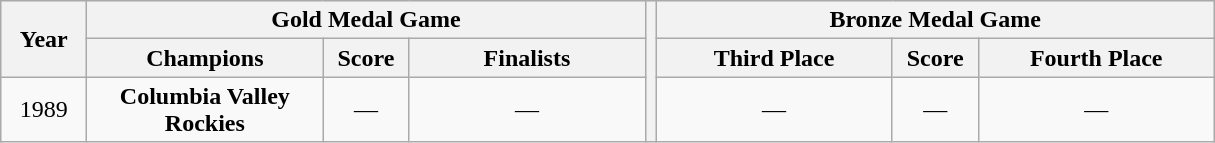<table class="wikitable"  style="text-align:center;">
<tr bgcolor="#efefef" align="left">
<th rowspan=2 style="width: 50px;">Year</th>
<th colspan=3>Gold Medal Game</th>
<th rowspan=3></th>
<th colspan=3>Bronze Medal Game</th>
</tr>
<tr>
<th style="width: 150px;">Champions</th>
<th style="width: 50px;">Score</th>
<th style="width: 150px;">Finalists</th>
<th style="width: 150px;">Third Place</th>
<th style="width: 50px;">Score</th>
<th style="width: 150px;">Fourth Place</th>
</tr>
<tr>
<td>1989</td>
<td><strong>Columbia Valley Rockies<br></strong></td>
<td>―</td>
<td>―</td>
<td>―</td>
<td>―</td>
<td>―</td>
</tr>
</table>
